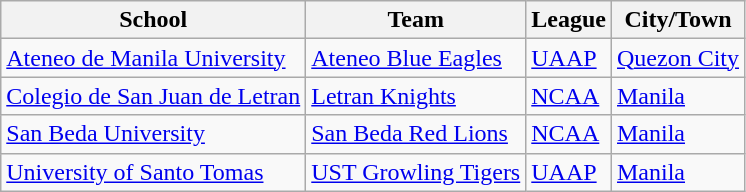<table class="wikitable">
<tr>
<th>School</th>
<th>Team</th>
<th>League</th>
<th>City/Town</th>
</tr>
<tr>
<td><a href='#'>Ateneo de Manila University</a></td>
<td><a href='#'>Ateneo Blue Eagles</a></td>
<td><a href='#'>UAAP</a></td>
<td><a href='#'>Quezon City</a></td>
</tr>
<tr>
<td><a href='#'>Colegio de San Juan de Letran</a></td>
<td><a href='#'>Letran Knights</a></td>
<td><a href='#'>NCAA</a></td>
<td><a href='#'>Manila</a></td>
</tr>
<tr>
<td><a href='#'>San Beda University</a></td>
<td><a href='#'>San Beda Red Lions</a></td>
<td><a href='#'>NCAA</a></td>
<td><a href='#'>Manila</a></td>
</tr>
<tr>
<td><a href='#'>University of Santo Tomas</a></td>
<td><a href='#'>UST Growling Tigers</a></td>
<td><a href='#'>UAAP</a></td>
<td><a href='#'>Manila</a></td>
</tr>
</table>
